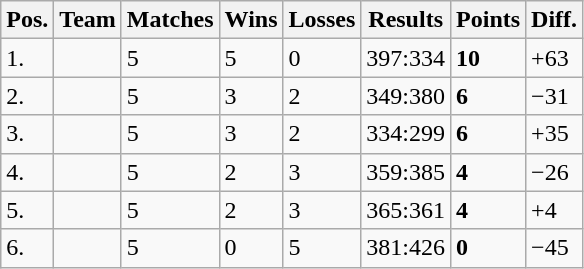<table class="wikitable">
<tr>
<th>Pos.</th>
<th>Team</th>
<th>Matches</th>
<th>Wins</th>
<th>Losses</th>
<th>Results</th>
<th>Points</th>
<th>Diff.</th>
</tr>
<tr>
<td>1.</td>
<td></td>
<td>5</td>
<td>5</td>
<td>0</td>
<td>397:334</td>
<td><strong>10</strong></td>
<td>+63</td>
</tr>
<tr>
<td>2.</td>
<td></td>
<td>5</td>
<td>3</td>
<td>2</td>
<td>349:380</td>
<td><strong>6</strong></td>
<td>−31</td>
</tr>
<tr>
<td>3.</td>
<td></td>
<td>5</td>
<td>3</td>
<td>2</td>
<td>334:299</td>
<td><strong>6</strong></td>
<td>+35</td>
</tr>
<tr>
<td>4.</td>
<td></td>
<td>5</td>
<td>2</td>
<td>3</td>
<td>359:385</td>
<td><strong>4</strong></td>
<td>−26</td>
</tr>
<tr>
<td>5.</td>
<td></td>
<td>5</td>
<td>2</td>
<td>3</td>
<td>365:361</td>
<td><strong>4</strong></td>
<td>+4</td>
</tr>
<tr>
<td>6.</td>
<td></td>
<td>5</td>
<td>0</td>
<td>5</td>
<td>381:426</td>
<td><strong>0</strong></td>
<td>−45</td>
</tr>
</table>
